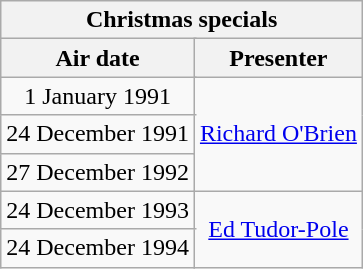<table class="wikitable" style="text-align:center;">
<tr>
<th colspan="5">Christmas specials</th>
</tr>
<tr>
<th colspan="4">Air date</th>
<th>Presenter</th>
</tr>
<tr>
<td colspan="4">1 January 1991</td>
<td rowspan="3"><a href='#'>Richard O'Brien</a></td>
</tr>
<tr>
<td colspan="4">24 December 1991</td>
</tr>
<tr>
<td colspan="4">27 December 1992</td>
</tr>
<tr>
<td colspan="4">24 December 1993</td>
<td rowspan="2"><a href='#'>Ed Tudor-Pole</a></td>
</tr>
<tr>
<td colspan="4">24 December 1994</td>
</tr>
</table>
